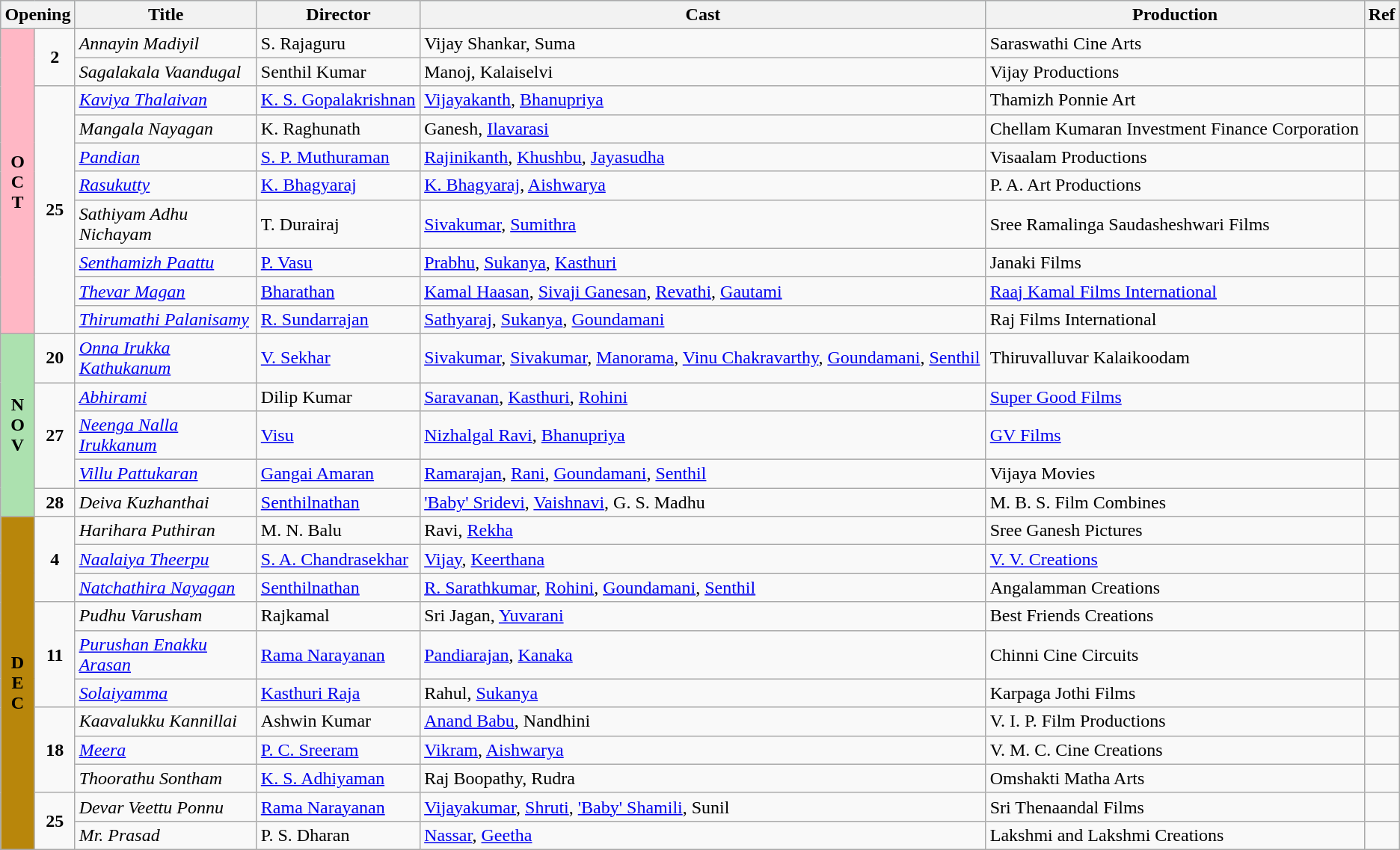<table class="wikitable">
<tr style="background:#b0e0e6; text-align:center;">
<th colspan="2">Opening</th>
<th style="width:13%;">Title</th>
<th>Director</th>
<th>Cast</th>
<th>Production</th>
<th>Ref</th>
</tr>
<tr October!>
<td rowspan="10"   style="text-align:center; background:#ffb7c5;"><strong>O<br>C<br>T</strong></td>
<td rowspan="2" style="text-align:center;"><strong>2</strong></td>
<td><em>Annayin Madiyil</em></td>
<td>S. Rajaguru</td>
<td>Vijay Shankar, Suma</td>
<td>Saraswathi Cine Arts</td>
<td></td>
</tr>
<tr>
<td><em>Sagalakala Vaandugal</em></td>
<td>Senthil Kumar</td>
<td>Manoj, Kalaiselvi</td>
<td>Vijay Productions</td>
</tr>
<tr>
<td rowspan="8" style="text-align:center;"><strong>25</strong></td>
<td><em><a href='#'>Kaviya Thalaivan</a></em></td>
<td><a href='#'>K. S. Gopalakrishnan</a></td>
<td><a href='#'>Vijayakanth</a>, <a href='#'>Bhanupriya</a></td>
<td>Thamizh Ponnie Art</td>
<td></td>
</tr>
<tr>
<td><em>Mangala Nayagan</em></td>
<td>K. Raghunath</td>
<td>Ganesh, <a href='#'>Ilavarasi</a></td>
<td>Chellam Kumaran Investment Finance Corporation</td>
<td></td>
</tr>
<tr>
<td><em><a href='#'>Pandian</a></em></td>
<td><a href='#'>S. P. Muthuraman</a></td>
<td><a href='#'>Rajinikanth</a>, <a href='#'>Khushbu</a>, <a href='#'>Jayasudha</a></td>
<td>Visaalam Productions</td>
<td></td>
</tr>
<tr>
<td><em><a href='#'>Rasukutty</a></em></td>
<td><a href='#'>K. Bhagyaraj</a></td>
<td><a href='#'>K. Bhagyaraj</a>, <a href='#'>Aishwarya</a></td>
<td>P. A. Art Productions</td>
<td></td>
</tr>
<tr>
<td><em>Sathiyam Adhu Nichayam</em></td>
<td>T. Durairaj</td>
<td><a href='#'>Sivakumar</a>, <a href='#'>Sumithra</a></td>
<td>Sree Ramalinga Saudasheshwari Films</td>
<td></td>
</tr>
<tr>
<td><em><a href='#'>Senthamizh Paattu</a></em></td>
<td><a href='#'>P. Vasu</a></td>
<td><a href='#'>Prabhu</a>, <a href='#'>Sukanya</a>, <a href='#'>Kasthuri</a></td>
<td>Janaki Films</td>
<td></td>
</tr>
<tr>
<td><em><a href='#'>Thevar Magan</a></em></td>
<td><a href='#'>Bharathan</a></td>
<td><a href='#'>Kamal Haasan</a>, <a href='#'>Sivaji Ganesan</a>, <a href='#'>Revathi</a>, <a href='#'>Gautami</a></td>
<td><a href='#'>Raaj Kamal Films International</a></td>
<td></td>
</tr>
<tr>
<td><em><a href='#'>Thirumathi Palanisamy</a></em></td>
<td><a href='#'>R. Sundarrajan</a></td>
<td><a href='#'>Sathyaraj</a>, <a href='#'>Sukanya</a>, <a href='#'>Goundamani</a></td>
<td>Raj Films International</td>
<td></td>
</tr>
<tr November!>
<td rowspan="5"   style="text-align:center; background:#ace1af;"><strong>N<br>O<br>V</strong></td>
<td style="text-align:center;"><strong>20</strong></td>
<td><em><a href='#'>Onna Irukka Kathukanum</a></em></td>
<td><a href='#'>V. Sekhar</a></td>
<td><a href='#'>Sivakumar</a>, <a href='#'>Sivakumar</a>, <a href='#'>Manorama</a>, <a href='#'>Vinu Chakravarthy</a>, <a href='#'>Goundamani</a>, <a href='#'>Senthil</a></td>
<td>Thiruvalluvar Kalaikoodam</td>
<td></td>
</tr>
<tr>
<td rowspan="3" style="text-align:center;"><strong>27</strong></td>
<td><em><a href='#'>Abhirami</a></em></td>
<td>Dilip Kumar</td>
<td><a href='#'>Saravanan</a>, <a href='#'>Kasthuri</a>, <a href='#'>Rohini</a></td>
<td><a href='#'>Super Good Films</a></td>
<td></td>
</tr>
<tr>
<td><em><a href='#'>Neenga Nalla Irukkanum</a></em></td>
<td><a href='#'>Visu</a></td>
<td><a href='#'>Nizhalgal Ravi</a>, <a href='#'>Bhanupriya</a></td>
<td><a href='#'>GV Films</a></td>
<td></td>
</tr>
<tr>
<td><em><a href='#'>Villu Pattukaran</a></em></td>
<td><a href='#'>Gangai Amaran</a></td>
<td><a href='#'>Ramarajan</a>, <a href='#'>Rani</a>, <a href='#'>Goundamani</a>, <a href='#'>Senthil</a></td>
<td>Vijaya Movies</td>
<td></td>
</tr>
<tr>
<td style="text-align:center;"><strong>28</strong></td>
<td><em>Deiva Kuzhanthai</em></td>
<td><a href='#'>Senthilnathan</a></td>
<td><a href='#'>'Baby' Sridevi</a>, <a href='#'>Vaishnavi</a>, G. S. Madhu</td>
<td>M. B. S. Film Combines</td>
<td></td>
</tr>
<tr December!>
<td rowspan="11"   style="text-align:center; background:#b8860b;"><strong>D<br>E<br>C</strong></td>
<td rowspan="3" style="text-align:center;"><strong>4</strong></td>
<td><em>Harihara Puthiran</em></td>
<td>M. N. Balu</td>
<td>Ravi, <a href='#'>Rekha</a></td>
<td>Sree Ganesh Pictures</td>
<td></td>
</tr>
<tr>
<td><em><a href='#'>Naalaiya Theerpu</a></em></td>
<td><a href='#'>S. A. Chandrasekhar</a></td>
<td><a href='#'>Vijay</a>, <a href='#'>Keerthana</a></td>
<td><a href='#'>V. V. Creations</a></td>
<td></td>
</tr>
<tr>
<td><em><a href='#'>Natchathira Nayagan</a></em></td>
<td><a href='#'>Senthilnathan</a></td>
<td><a href='#'>R. Sarathkumar</a>, <a href='#'>Rohini</a>, <a href='#'>Goundamani</a>, <a href='#'>Senthil</a></td>
<td>Angalamman Creations</td>
<td></td>
</tr>
<tr>
<td rowspan="3" style="text-align:center;"><strong>11</strong></td>
<td><em>Pudhu Varusham</em></td>
<td>Rajkamal</td>
<td>Sri Jagan, <a href='#'>Yuvarani</a></td>
<td>Best Friends Creations</td>
<td></td>
</tr>
<tr>
<td><em><a href='#'>Purushan Enakku Arasan</a></em></td>
<td><a href='#'>Rama Narayanan</a></td>
<td><a href='#'>Pandiarajan</a>, <a href='#'>Kanaka</a></td>
<td>Chinni Cine Circuits</td>
<td></td>
</tr>
<tr>
<td><em><a href='#'>Solaiyamma</a></em></td>
<td><a href='#'>Kasthuri Raja</a></td>
<td>Rahul, <a href='#'>Sukanya</a></td>
<td>Karpaga Jothi Films</td>
<td></td>
</tr>
<tr>
<td rowspan="3" style="text-align:center;"><strong>18</strong></td>
<td><em>Kaavalukku Kannillai</em></td>
<td>Ashwin Kumar</td>
<td><a href='#'>Anand Babu</a>, Nandhini</td>
<td>V. I. P. Film Productions</td>
<td></td>
</tr>
<tr>
<td><em><a href='#'>Meera</a></em></td>
<td><a href='#'>P. C. Sreeram</a></td>
<td><a href='#'>Vikram</a>, <a href='#'>Aishwarya</a></td>
<td>V. M. C. Cine Creations</td>
<td></td>
</tr>
<tr>
<td><em>Thoorathu Sontham</em></td>
<td><a href='#'>K. S. Adhiyaman</a></td>
<td>Raj Boopathy, Rudra</td>
<td>Omshakti Matha Arts</td>
<td></td>
</tr>
<tr>
<td rowspan="2" style="text-align:center;"><strong>25</strong></td>
<td><em>Devar Veettu Ponnu</em></td>
<td><a href='#'>Rama Narayanan</a></td>
<td><a href='#'>Vijayakumar</a>, <a href='#'>Shruti</a>, <a href='#'>'Baby' Shamili</a>, Sunil</td>
<td>Sri Thenaandal Films</td>
<td></td>
</tr>
<tr>
<td><em>Mr. Prasad</em></td>
<td>P. S. Dharan</td>
<td><a href='#'>Nassar</a>, <a href='#'>Geetha</a></td>
<td>Lakshmi and Lakshmi Creations</td>
<td></td>
</tr>
</table>
